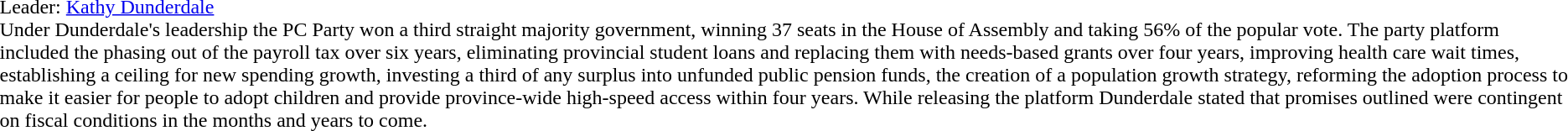<table>
<tr>
<td> </td>
<td><br>Leader: <a href='#'>Kathy Dunderdale</a><br>Under Dunderdale's leadership the PC Party won a third straight majority government, winning 37 seats in the House of Assembly and taking 56% of the popular vote. The party platform included the phasing out of the payroll tax over six years, eliminating provincial student loans and replacing them with needs-based grants over four years, improving health care wait times, establishing a ceiling for new spending growth, investing a third of any surplus into unfunded public pension funds, the creation of a population growth strategy, reforming the adoption process to make it easier for people to adopt children and provide province-wide high-speed access within four years. While releasing the platform Dunderdale stated that promises outlined were contingent on fiscal conditions in the months and years to come.</td>
</tr>
</table>
